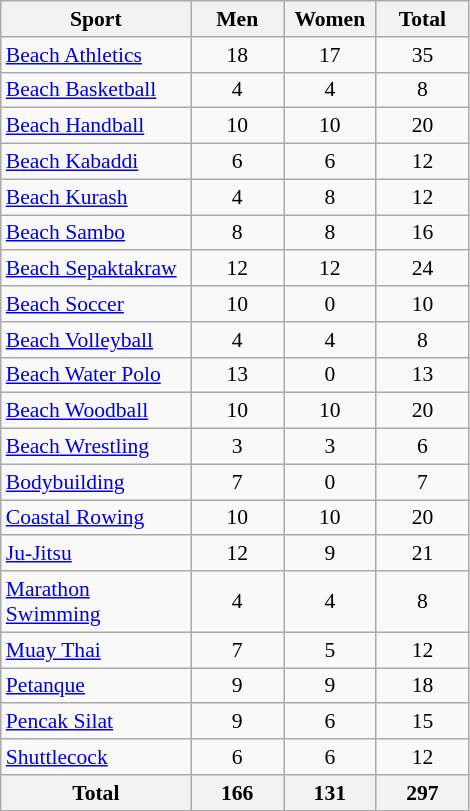<table class="wikitable sortable" style="font-size:90%; text-align:center;">
<tr>
<th width=120>Sport</th>
<th width=55>Men</th>
<th width=55>Women</th>
<th width=55>Total</th>
</tr>
<tr>
<td align=left><a href='#'>Beach Athletics</a></td>
<td>18</td>
<td>17</td>
<td>35</td>
</tr>
<tr>
<td align=left><a href='#'>Beach Basketball</a></td>
<td>4</td>
<td>4</td>
<td>8</td>
</tr>
<tr>
<td align=left><a href='#'>Beach Handball</a></td>
<td>10</td>
<td>10</td>
<td>20</td>
</tr>
<tr>
<td align=left><a href='#'>Beach Kabaddi</a></td>
<td>6</td>
<td>6</td>
<td>12</td>
</tr>
<tr>
<td align=left><a href='#'>Beach Kurash</a></td>
<td>4</td>
<td>8</td>
<td>12</td>
</tr>
<tr>
<td align=left><a href='#'>Beach Sambo</a></td>
<td>8</td>
<td>8</td>
<td>16</td>
</tr>
<tr>
<td align=left><a href='#'>Beach Sepaktakraw</a></td>
<td>12</td>
<td>12</td>
<td>24</td>
</tr>
<tr>
<td align=left><a href='#'>Beach Soccer</a></td>
<td>10</td>
<td>0</td>
<td>10</td>
</tr>
<tr>
<td align=left><a href='#'>Beach Volleyball</a></td>
<td>4</td>
<td>4</td>
<td>8</td>
</tr>
<tr>
<td align=left><a href='#'>Beach Water Polo</a></td>
<td>13</td>
<td>0</td>
<td>13</td>
</tr>
<tr>
<td align=left><a href='#'>Beach Woodball</a></td>
<td>10</td>
<td>10</td>
<td>20</td>
</tr>
<tr>
<td align=left><a href='#'>Beach Wrestling</a></td>
<td>3</td>
<td>3</td>
<td>6</td>
</tr>
<tr>
<td align=left><a href='#'>Bodybuilding</a></td>
<td>7</td>
<td>0</td>
<td>7</td>
</tr>
<tr>
<td align=left><a href='#'>Coastal Rowing</a></td>
<td>10</td>
<td>10</td>
<td>20</td>
</tr>
<tr>
<td align=left><a href='#'>Ju-Jitsu</a></td>
<td>12</td>
<td>9</td>
<td>21</td>
</tr>
<tr>
<td align=left><a href='#'>Marathon Swimming</a></td>
<td>4</td>
<td>4</td>
<td>8</td>
</tr>
<tr>
<td align=left><a href='#'>Muay Thai</a></td>
<td>7</td>
<td>5</td>
<td>12</td>
</tr>
<tr>
<td align=left><a href='#'>Petanque</a></td>
<td>9</td>
<td>9</td>
<td>18</td>
</tr>
<tr>
<td align=left><a href='#'>Pencak Silat</a></td>
<td>9</td>
<td>6</td>
<td>15</td>
</tr>
<tr>
<td align=left><a href='#'>Shuttlecock</a></td>
<td>6</td>
<td>6</td>
<td>12</td>
</tr>
<tr class="sortbottom">
<th>Total</th>
<th>166</th>
<th>131</th>
<th>297</th>
</tr>
</table>
